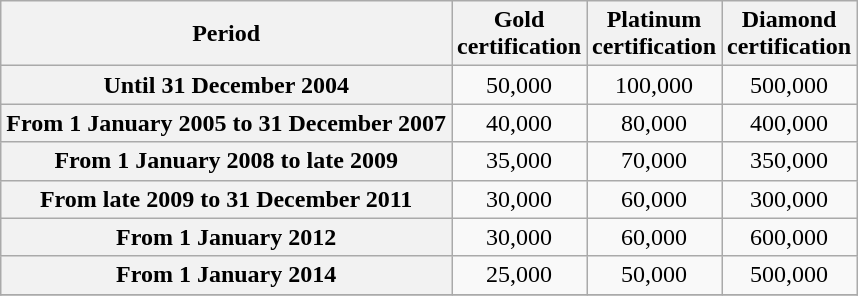<table class="wikitable plainrowheaders" style="text-align:center;">
<tr>
<th>Period</th>
<th>Gold<br>certification</th>
<th>Platinum<br>certification</th>
<th>Diamond<br>certification</th>
</tr>
<tr>
<th scope="row">Until 31 December 2004</th>
<td>50,000</td>
<td>100,000</td>
<td>500,000</td>
</tr>
<tr>
<th scope="row">From 1 January 2005 to 31 December 2007</th>
<td>40,000</td>
<td>80,000</td>
<td>400,000</td>
</tr>
<tr>
<th scope="row">From 1 January 2008 to late 2009</th>
<td>35,000</td>
<td>70,000</td>
<td>350,000</td>
</tr>
<tr>
<th scope="row">From late 2009 to 31 December 2011</th>
<td>30,000</td>
<td>60,000</td>
<td>300,000</td>
</tr>
<tr>
<th scope="row">From 1 January 2012</th>
<td>30,000</td>
<td>60,000</td>
<td>600,000</td>
</tr>
<tr>
<th scope="row">From 1 January 2014</th>
<td>25,000</td>
<td>50,000</td>
<td>500,000</td>
</tr>
<tr>
</tr>
</table>
